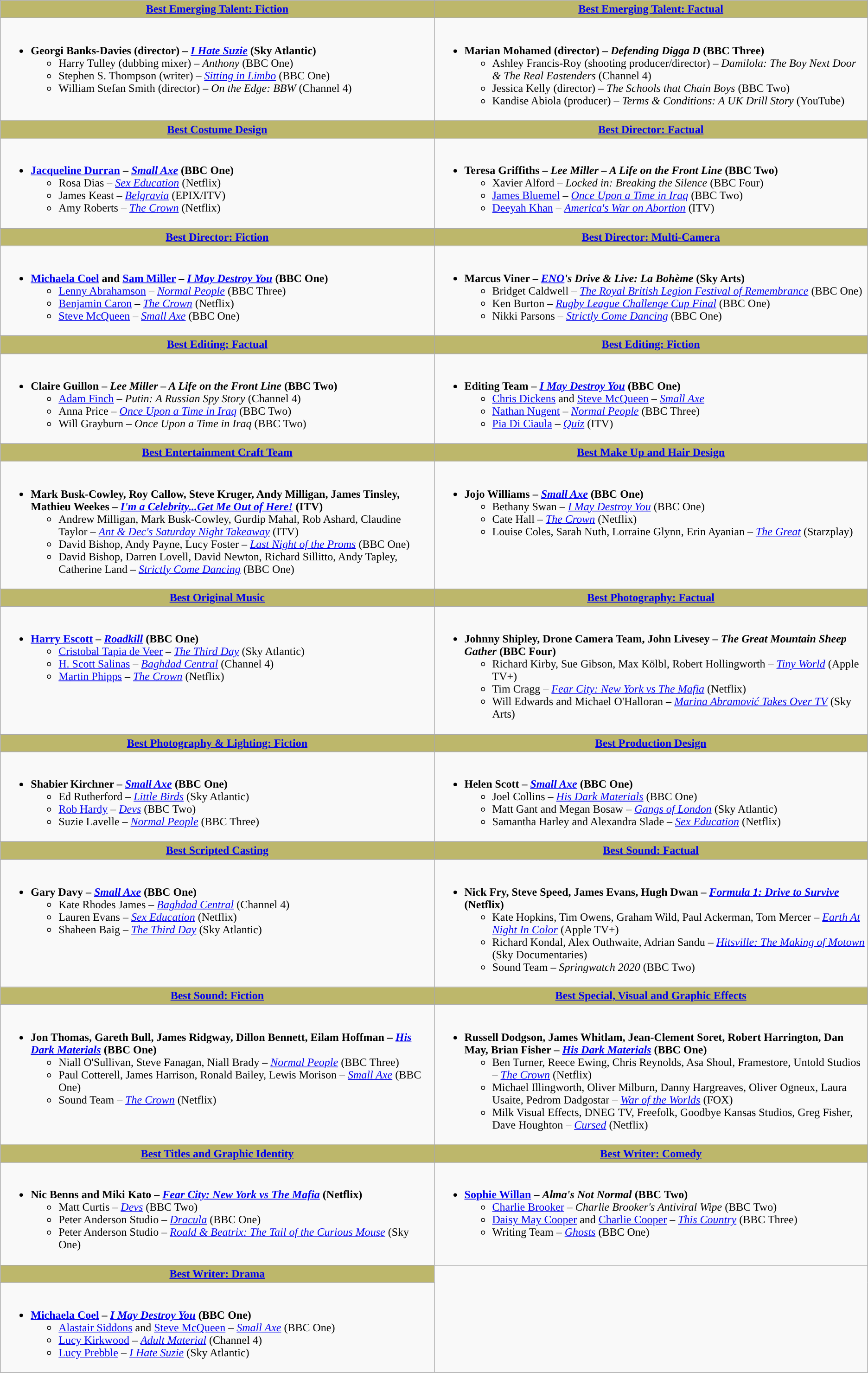<table class="wikitable">
<tr>
<th style="background:#BDB76B; width:50%"><a href='#'>Best Emerging Talent: Fiction</a></th>
<th style="background:#BDB76B; width:50%"><a href='#'>Best Emerging Talent: Factual</a></th>
</tr>
<tr>
<td valign="top"><br><ul><li><strong>Georgi Banks-Davies (director) – <em><a href='#'>I Hate Suzie</a></em> (Sky Atlantic)</strong><ul><li>Harry Tulley (dubbing mixer) – <em>Anthony</em> (BBC One)</li><li>Stephen S. Thompson (writer) – <em><a href='#'>Sitting in Limbo</a></em> (BBC One)</li><li>William Stefan Smith (director) – <em>On the Edge: BBW</em> (Channel 4)</li></ul></li></ul></td>
<td valign="top"><br><ul><li><strong>Marian Mohamed (director) – <em>Defending Digga D</em> (BBC Three)</strong><ul><li>Ashley Francis-Roy (shooting producer/director) – <em>Damilola: The Boy Next Door & The Real Eastenders</em> (Channel 4)</li><li>Jessica Kelly (director) – <em>The Schools that Chain Boys</em> (BBC Two)</li><li>Kandise Abiola (producer) – <em>Terms & Conditions: A UK Drill Story</em> (YouTube)</li></ul></li></ul></td>
</tr>
<tr>
<th style="background:#BDB76B; width:50%"><a href='#'>Best Costume Design</a></th>
<th style="background:#BDB76B; width:50%"><a href='#'>Best Director: Factual</a></th>
</tr>
<tr>
<td valign="top"><br><ul><li><strong><a href='#'>Jacqueline Durran</a> – <em><a href='#'>Small Axe</a></em> (BBC One)</strong><ul><li>Rosa Dias – <em><a href='#'>Sex Education</a></em> (Netflix)</li><li>James Keast – <em><a href='#'>Belgravia</a></em> (EPIX/ITV)</li><li>Amy Roberts – <em><a href='#'>The Crown</a></em> (Netflix)</li></ul></li></ul></td>
<td valign="top"><br><ul><li><strong>Teresa Griffiths – <em>Lee Miller – A Life on the Front Line</em> (BBC Two)</strong><ul><li>Xavier Alford – <em>Locked in: Breaking the Silence</em> (BBC Four)</li><li><a href='#'>James Bluemel</a> – <em><a href='#'>Once Upon a Time in Iraq</a></em> (BBC Two)</li><li><a href='#'>Deeyah Khan</a> – <em><a href='#'>America's War on Abortion</a></em> (ITV)</li></ul></li></ul></td>
</tr>
<tr>
<th style="background:#BDB76B; width:50%"><a href='#'>Best Director: Fiction</a></th>
<th style="background:#BDB76B; width:50%"><a href='#'>Best Director: Multi-Camera</a></th>
</tr>
<tr>
<td valign="top"><br><ul><li><strong><a href='#'>Michaela Coel</a> and <a href='#'>Sam Miller</a> – <em><a href='#'>I May Destroy You</a></em> (BBC One)</strong><ul><li><a href='#'>Lenny Abrahamson</a> – <em><a href='#'>Normal People</a></em> (BBC Three)</li><li><a href='#'>Benjamin Caron</a> – <em><a href='#'>The Crown</a></em> (Netflix)</li><li><a href='#'>Steve McQueen</a> – <em><a href='#'>Small Axe</a></em> (BBC One)</li></ul></li></ul></td>
<td valign="top"><br><ul><li><strong>Marcus Viner – <em><a href='#'>ENO</a>'s Drive & Live: La Bohème</em> (Sky Arts)</strong><ul><li>Bridget Caldwell – <em><a href='#'>The Royal British Legion Festival of Remembrance</a></em> (BBC One)</li><li>Ken Burton – <em><a href='#'>Rugby League Challenge Cup Final</a></em> (BBC One)</li><li>Nikki Parsons – <em><a href='#'>Strictly Come Dancing</a></em> (BBC One)</li></ul></li></ul></td>
</tr>
<tr>
<th style="background:#BDB76B; width:50%"><a href='#'>Best Editing: Factual</a></th>
<th style="background:#BDB76B; width:50%"><a href='#'>Best Editing: Fiction</a></th>
</tr>
<tr>
<td valign="top"><br><ul><li><strong>Claire Guillon – <em>Lee Miller – A Life on the Front Line</em> (BBC Two)</strong><ul><li><a href='#'>Adam Finch</a> – <em>Putin: A Russian Spy Story</em> (Channel 4)</li><li>Anna Price – <em><a href='#'>Once Upon a Time in Iraq</a></em> (BBC Two)</li><li>Will Grayburn – <em>Once Upon a Time in Iraq</em> (BBC Two)</li></ul></li></ul></td>
<td valign="top"><br><ul><li><strong>Editing Team – <em><a href='#'>I May Destroy You</a></em> (BBC One)</strong><ul><li><a href='#'>Chris Dickens</a> and <a href='#'>Steve McQueen</a> – <em><a href='#'>Small Axe</a></em></li><li><a href='#'>Nathan Nugent</a> – <em><a href='#'>Normal People</a></em> (BBC Three)</li><li><a href='#'>Pia Di Ciaula</a> – <em><a href='#'>Quiz</a></em> (ITV)</li></ul></li></ul></td>
</tr>
<tr>
<th style="background:#BDB76B; width:50%"><a href='#'>Best Entertainment Craft Team</a></th>
<th style="background:#BDB76B; width:50%"><a href='#'>Best Make Up and Hair Design</a></th>
</tr>
<tr>
<td valign="top"><br><ul><li><strong>Mark Busk-Cowley, Roy Callow, Steve Kruger, Andy Milligan, James Tinsley, Mathieu Weekes – <em><a href='#'>I'm a Celebrity...Get Me Out of Here!</a></em> (ITV)</strong><ul><li>Andrew Milligan, Mark Busk-Cowley, Gurdip Mahal, Rob Ashard, Claudine Taylor – <em><a href='#'>Ant & Dec's Saturday Night Takeaway</a></em> (ITV)</li><li>David Bishop, Andy Payne, Lucy Foster – <em><a href='#'>Last Night of the Proms</a></em> (BBC One)</li><li>David Bishop, Darren Lovell, David Newton, Richard Sillitto, Andy Tapley, Catherine Land – <em><a href='#'>Strictly Come Dancing</a></em> (BBC One)</li></ul></li></ul></td>
<td valign="top"><br><ul><li><strong>Jojo Williams – <em><a href='#'>Small Axe</a></em> (BBC One)</strong><ul><li>Bethany Swan – <em><a href='#'>I May Destroy You</a></em> (BBC One)</li><li>Cate Hall – <em><a href='#'>The Crown</a></em> (Netflix)</li><li>Louise Coles, Sarah Nuth, Lorraine Glynn, Erin Ayanian – <em><a href='#'>The Great</a></em> (Starzplay)</li></ul></li></ul></td>
</tr>
<tr>
<th style="background:#BDB76B; width:50%"><a href='#'>Best Original Music</a></th>
<th style="background:#BDB76B; width:50%"><a href='#'>Best Photography: Factual</a></th>
</tr>
<tr>
<td valign="top"><br><ul><li><strong><a href='#'>Harry Escott</a> – <em><a href='#'>Roadkill</a></em> (BBC One)</strong><ul><li><a href='#'>Cristobal Tapia de Veer</a> – <em><a href='#'>The Third Day</a></em> (Sky Atlantic)</li><li><a href='#'>H. Scott Salinas</a> – <em><a href='#'>Baghdad Central</a></em> (Channel 4)</li><li><a href='#'>Martin Phipps</a> – <em><a href='#'>The Crown</a></em> (Netflix)</li></ul></li></ul></td>
<td valign="top"><br><ul><li><strong>Johnny Shipley, Drone Camera Team, John Livesey – <em>The Great Mountain Sheep Gather</em> (BBC Four)</strong><ul><li>Richard Kirby, Sue Gibson, Max Kölbl, Robert Hollingworth – <em><a href='#'>Tiny World</a></em> (Apple TV+)</li><li>Tim Cragg – <em><a href='#'>Fear City: New York vs The Mafia</a></em> (Netflix)</li><li>Will Edwards and Michael O'Halloran – <em><a href='#'>Marina Abramović Takes Over TV</a></em> (Sky Arts)</li></ul></li></ul></td>
</tr>
<tr>
<th style="background:#BDB76B; width:50%"><a href='#'>Best Photography & Lighting: Fiction</a></th>
<th style="background:#BDB76B; width:50%"><a href='#'>Best Production Design</a></th>
</tr>
<tr>
<td valign="top"><br><ul><li><strong>Shabier Kirchner – <em><a href='#'>Small Axe</a></em> (BBC One)</strong><ul><li>Ed Rutherford – <em><a href='#'>Little Birds</a></em> (Sky Atlantic)</li><li><a href='#'>Rob Hardy</a> – <em><a href='#'>Devs</a></em> (BBC Two)</li><li>Suzie Lavelle – <em><a href='#'>Normal People</a></em> (BBC Three)</li></ul></li></ul></td>
<td valign="top"><br><ul><li><strong>Helen Scott – <em><a href='#'>Small Axe</a></em> (BBC One)</strong><ul><li>Joel Collins – <em><a href='#'>His Dark Materials</a></em> (BBC One)</li><li>Matt Gant and Megan Bosaw – <em><a href='#'>Gangs of London</a></em> (Sky Atlantic)</li><li>Samantha Harley and Alexandra Slade – <em><a href='#'>Sex Education</a></em> (Netflix)</li></ul></li></ul></td>
</tr>
<tr>
<th style="background:#BDB76B; width:50%"><a href='#'>Best Scripted Casting</a></th>
<th style="background:#BDB76B; width:50%"><a href='#'>Best Sound: Factual</a></th>
</tr>
<tr>
<td valign="top"><br><ul><li><strong>Gary Davy – <em><a href='#'>Small Axe</a></em> (BBC One)</strong><ul><li>Kate Rhodes James – <em><a href='#'>Baghdad Central</a></em> (Channel 4)</li><li>Lauren Evans – <em><a href='#'>Sex Education</a></em> (Netflix)</li><li>Shaheen Baig – <em><a href='#'>The Third Day</a></em> (Sky Atlantic)</li></ul></li></ul></td>
<td valign="top"><br><ul><li><strong>Nick Fry, Steve Speed, James Evans, Hugh Dwan – <em><a href='#'>Formula 1: Drive to Survive</a></em> (Netflix)</strong><ul><li>Kate Hopkins, Tim Owens, Graham Wild, Paul Ackerman, Tom Mercer – <em><a href='#'>Earth At Night In Color</a></em> (Apple TV+)</li><li>Richard Kondal, Alex Outhwaite, Adrian Sandu – <em><a href='#'>Hitsville: The Making of Motown</a></em> (Sky Documentaries)</li><li>Sound Team – <em>Springwatch 2020</em> (BBC Two)</li></ul></li></ul></td>
</tr>
<tr>
<th style="background:#BDB76B; width:50%"><a href='#'>Best Sound: Fiction</a></th>
<th style="background:#BDB76B; width:50%"><a href='#'>Best Special, Visual and Graphic Effects</a></th>
</tr>
<tr>
<td valign="top"><br><ul><li><strong>Jon Thomas, Gareth Bull, James Ridgway, Dillon Bennett, Eilam Hoffman – <em><a href='#'>His Dark Materials</a></em> (BBC One)</strong><ul><li>Niall O'Sullivan, Steve Fanagan, Niall Brady – <em><a href='#'>Normal People</a></em> (BBC Three)</li><li>Paul Cotterell, James Harrison, Ronald Bailey, Lewis Morison – <em><a href='#'>Small Axe</a></em> (BBC One)</li><li>Sound Team – <em><a href='#'>The Crown</a></em> (Netflix)</li></ul></li></ul></td>
<td valign="top"><br><ul><li><strong>Russell Dodgson, James Whitlam, Jean-Clement Soret, Robert Harrington, Dan May, Brian Fisher – <em><a href='#'>His Dark Materials</a></em> (BBC One)</strong><ul><li>Ben Turner, Reece Ewing, Chris Reynolds, Asa Shoul, Framestore, Untold Studios – <em><a href='#'>The Crown</a></em> (Netflix)</li><li>Michael Illingworth, Oliver Milburn, Danny Hargreaves, Oliver Ogneux, Laura Usaite, Pedrom Dadgostar – <em><a href='#'>War of the Worlds</a></em> (FOX)</li><li>Milk Visual Effects, DNEG TV, Freefolk, Goodbye Kansas Studios, Greg Fisher, Dave Houghton – <em><a href='#'>Cursed</a></em> (Netflix)</li></ul></li></ul></td>
</tr>
<tr>
<th style="background:#BDB76B; width:50%"><a href='#'>Best Titles and Graphic Identity</a></th>
<th style="background:#BDB76B; width:50%"><a href='#'>Best Writer: Comedy</a></th>
</tr>
<tr>
<td valign="top"><br><ul><li><strong>Nic Benns and Miki Kato – <em><a href='#'>Fear City: New York vs The Mafia</a></em> (Netflix)</strong><ul><li>Matt Curtis – <em><a href='#'>Devs</a></em> (BBC Two)</li><li>Peter Anderson Studio – <em><a href='#'>Dracula</a></em> (BBC One)</li><li>Peter Anderson Studio – <em><a href='#'>Roald & Beatrix: The Tail of the Curious Mouse</a></em> (Sky One)</li></ul></li></ul></td>
<td valign="top"><br><ul><li><strong><a href='#'>Sophie Willan</a> – <em>Alma's Not Normal</em> (BBC Two)</strong><ul><li><a href='#'>Charlie Brooker</a> – <em>Charlie Brooker's Antiviral Wipe</em> (BBC Two)</li><li><a href='#'>Daisy May Cooper</a> and <a href='#'>Charlie Cooper</a> – <em><a href='#'>This Country</a></em> (BBC Three)</li><li>Writing Team – <em><a href='#'>Ghosts</a></em> (BBC One)</li></ul></li></ul></td>
</tr>
<tr>
<th style="background:#BDB76B;"><a href='#'>Best Writer: Drama</a></th>
</tr>
<tr>
<td valign="top"><br><ul><li><strong><a href='#'>Michaela Coel</a> – <em><a href='#'>I May Destroy You</a></em> (BBC One)</strong><ul><li><a href='#'>Alastair Siddons</a> and <a href='#'>Steve McQueen</a> – <em><a href='#'>Small Axe</a></em> (BBC One)</li><li><a href='#'>Lucy Kirkwood</a> – <em><a href='#'>Adult Material</a></em> (Channel 4)</li><li><a href='#'>Lucy Prebble</a> – <em><a href='#'>I Hate Suzie</a></em> (Sky Atlantic)</li></ul></li></ul></td>
</tr>
</table>
